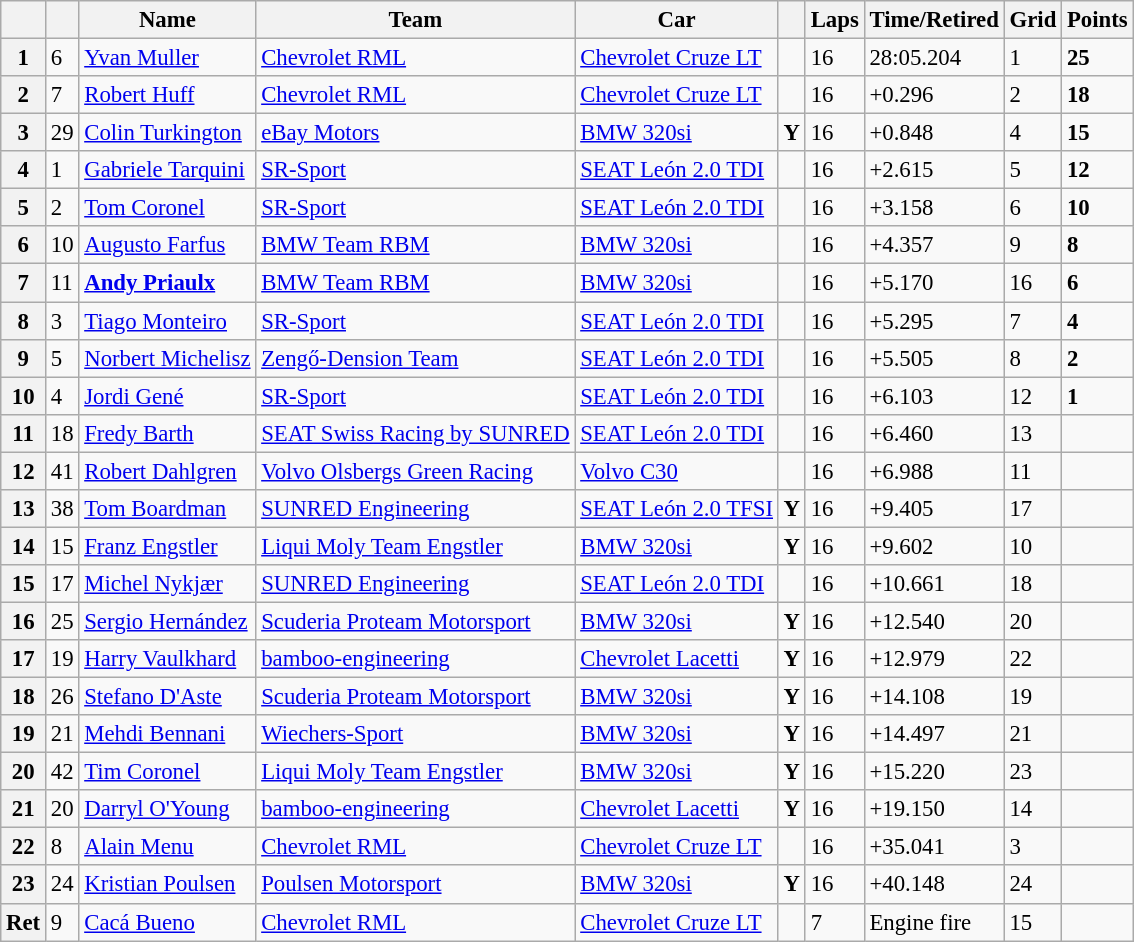<table class="wikitable sortable" style="font-size: 95%;">
<tr>
<th></th>
<th></th>
<th>Name</th>
<th>Team</th>
<th>Car</th>
<th></th>
<th>Laps</th>
<th>Time/Retired</th>
<th>Grid</th>
<th>Points</th>
</tr>
<tr>
<th>1</th>
<td>6</td>
<td> <a href='#'>Yvan Muller</a></td>
<td><a href='#'>Chevrolet RML</a></td>
<td><a href='#'>Chevrolet Cruze LT</a></td>
<td></td>
<td>16</td>
<td>28:05.204</td>
<td>1</td>
<td><strong>25</strong></td>
</tr>
<tr>
<th>2</th>
<td>7</td>
<td> <a href='#'>Robert Huff</a></td>
<td><a href='#'>Chevrolet RML</a></td>
<td><a href='#'>Chevrolet Cruze LT</a></td>
<td></td>
<td>16</td>
<td>+0.296</td>
<td>2</td>
<td><strong>18</strong></td>
</tr>
<tr>
<th>3</th>
<td>29</td>
<td> <a href='#'>Colin Turkington</a></td>
<td><a href='#'>eBay Motors</a></td>
<td><a href='#'>BMW 320si</a></td>
<td align=center><strong><span>Y</span></strong></td>
<td>16</td>
<td>+0.848</td>
<td>4</td>
<td><strong>15</strong></td>
</tr>
<tr>
<th>4</th>
<td>1</td>
<td> <a href='#'>Gabriele Tarquini</a></td>
<td><a href='#'>SR-Sport</a></td>
<td><a href='#'>SEAT León 2.0 TDI</a></td>
<td></td>
<td>16</td>
<td>+2.615</td>
<td>5</td>
<td><strong>12</strong></td>
</tr>
<tr>
<th>5</th>
<td>2</td>
<td> <a href='#'>Tom Coronel</a></td>
<td><a href='#'>SR-Sport</a></td>
<td><a href='#'>SEAT León 2.0 TDI</a></td>
<td></td>
<td>16</td>
<td>+3.158</td>
<td>6</td>
<td><strong>10</strong></td>
</tr>
<tr>
<th>6</th>
<td>10</td>
<td> <a href='#'>Augusto Farfus</a></td>
<td><a href='#'>BMW Team RBM</a></td>
<td><a href='#'>BMW 320si</a></td>
<td></td>
<td>16</td>
<td>+4.357</td>
<td>9</td>
<td><strong>8</strong></td>
</tr>
<tr>
<th>7</th>
<td>11</td>
<td> <strong><a href='#'>Andy Priaulx</a></strong></td>
<td><a href='#'>BMW Team RBM</a></td>
<td><a href='#'>BMW 320si</a></td>
<td></td>
<td>16</td>
<td>+5.170</td>
<td>16</td>
<td><strong>6</strong></td>
</tr>
<tr>
<th>8</th>
<td>3</td>
<td> <a href='#'>Tiago Monteiro</a></td>
<td><a href='#'>SR-Sport</a></td>
<td><a href='#'>SEAT León 2.0 TDI</a></td>
<td></td>
<td>16</td>
<td>+5.295</td>
<td>7</td>
<td><strong>4</strong></td>
</tr>
<tr>
<th>9</th>
<td>5</td>
<td> <a href='#'>Norbert Michelisz</a></td>
<td><a href='#'>Zengő-Dension Team</a></td>
<td><a href='#'>SEAT León 2.0 TDI</a></td>
<td></td>
<td>16</td>
<td>+5.505</td>
<td>8</td>
<td><strong>2</strong></td>
</tr>
<tr>
<th>10</th>
<td>4</td>
<td> <a href='#'>Jordi Gené</a></td>
<td><a href='#'>SR-Sport</a></td>
<td><a href='#'>SEAT León 2.0 TDI</a></td>
<td></td>
<td>16</td>
<td>+6.103</td>
<td>12</td>
<td><strong>1</strong></td>
</tr>
<tr>
<th>11</th>
<td>18</td>
<td> <a href='#'>Fredy Barth</a></td>
<td><a href='#'>SEAT Swiss Racing by SUNRED</a></td>
<td><a href='#'>SEAT León 2.0 TDI</a></td>
<td></td>
<td>16</td>
<td>+6.460</td>
<td>13</td>
<td></td>
</tr>
<tr>
<th>12</th>
<td>41</td>
<td> <a href='#'>Robert Dahlgren</a></td>
<td><a href='#'>Volvo Olsbergs Green Racing</a></td>
<td><a href='#'>Volvo C30</a></td>
<td></td>
<td>16</td>
<td>+6.988</td>
<td>11</td>
<td></td>
</tr>
<tr>
<th>13</th>
<td>38</td>
<td> <a href='#'>Tom Boardman</a></td>
<td><a href='#'>SUNRED Engineering</a></td>
<td><a href='#'>SEAT León 2.0 TFSI</a></td>
<td align=center><strong><span>Y</span></strong></td>
<td>16</td>
<td>+9.405</td>
<td>17</td>
<td></td>
</tr>
<tr>
<th>14</th>
<td>15</td>
<td> <a href='#'>Franz Engstler</a></td>
<td><a href='#'>Liqui Moly Team Engstler</a></td>
<td><a href='#'>BMW 320si</a></td>
<td align=center><strong><span>Y</span></strong></td>
<td>16</td>
<td>+9.602</td>
<td>10</td>
<td></td>
</tr>
<tr>
<th>15</th>
<td>17</td>
<td> <a href='#'>Michel Nykjær</a></td>
<td><a href='#'>SUNRED Engineering</a></td>
<td><a href='#'>SEAT León 2.0 TDI</a></td>
<td></td>
<td>16</td>
<td>+10.661</td>
<td>18</td>
<td></td>
</tr>
<tr>
<th>16</th>
<td>25</td>
<td> <a href='#'>Sergio Hernández</a></td>
<td><a href='#'>Scuderia Proteam Motorsport</a></td>
<td><a href='#'>BMW 320si</a></td>
<td align=center><strong><span>Y</span></strong></td>
<td>16</td>
<td>+12.540</td>
<td>20</td>
<td></td>
</tr>
<tr>
<th>17</th>
<td>19</td>
<td> <a href='#'>Harry Vaulkhard</a></td>
<td><a href='#'>bamboo-engineering</a></td>
<td><a href='#'>Chevrolet Lacetti</a></td>
<td align=center><strong><span>Y</span></strong></td>
<td>16</td>
<td>+12.979</td>
<td>22</td>
<td></td>
</tr>
<tr>
<th>18</th>
<td>26</td>
<td> <a href='#'>Stefano D'Aste</a></td>
<td><a href='#'>Scuderia Proteam Motorsport</a></td>
<td><a href='#'>BMW 320si</a></td>
<td align=center><strong><span>Y</span></strong></td>
<td>16</td>
<td>+14.108</td>
<td>19</td>
<td></td>
</tr>
<tr>
<th>19</th>
<td>21</td>
<td> <a href='#'>Mehdi Bennani</a></td>
<td><a href='#'>Wiechers-Sport</a></td>
<td><a href='#'>BMW 320si</a></td>
<td align=center><strong><span>Y</span></strong></td>
<td>16</td>
<td>+14.497</td>
<td>21</td>
<td></td>
</tr>
<tr>
<th>20</th>
<td>42</td>
<td> <a href='#'>Tim Coronel</a></td>
<td><a href='#'>Liqui Moly Team Engstler</a></td>
<td><a href='#'>BMW 320si</a></td>
<td align=center><strong><span>Y</span></strong></td>
<td>16</td>
<td>+15.220</td>
<td>23</td>
<td></td>
</tr>
<tr>
<th>21</th>
<td>20</td>
<td> <a href='#'>Darryl O'Young</a></td>
<td><a href='#'>bamboo-engineering</a></td>
<td><a href='#'>Chevrolet Lacetti</a></td>
<td align=center><strong><span>Y</span></strong></td>
<td>16</td>
<td>+19.150</td>
<td>14</td>
<td></td>
</tr>
<tr>
<th>22</th>
<td>8</td>
<td> <a href='#'>Alain Menu</a></td>
<td><a href='#'>Chevrolet RML</a></td>
<td><a href='#'>Chevrolet Cruze LT</a></td>
<td></td>
<td>16</td>
<td>+35.041</td>
<td>3</td>
<td></td>
</tr>
<tr>
<th>23</th>
<td>24</td>
<td> <a href='#'>Kristian Poulsen</a></td>
<td><a href='#'>Poulsen Motorsport</a></td>
<td><a href='#'>BMW 320si</a></td>
<td align=center><strong><span>Y</span></strong></td>
<td>16</td>
<td>+40.148</td>
<td>24</td>
<td></td>
</tr>
<tr>
<th>Ret</th>
<td>9</td>
<td> <a href='#'>Cacá Bueno</a></td>
<td><a href='#'>Chevrolet RML</a></td>
<td><a href='#'>Chevrolet Cruze LT</a></td>
<td></td>
<td>7</td>
<td>Engine fire</td>
<td>15</td>
<td></td>
</tr>
</table>
